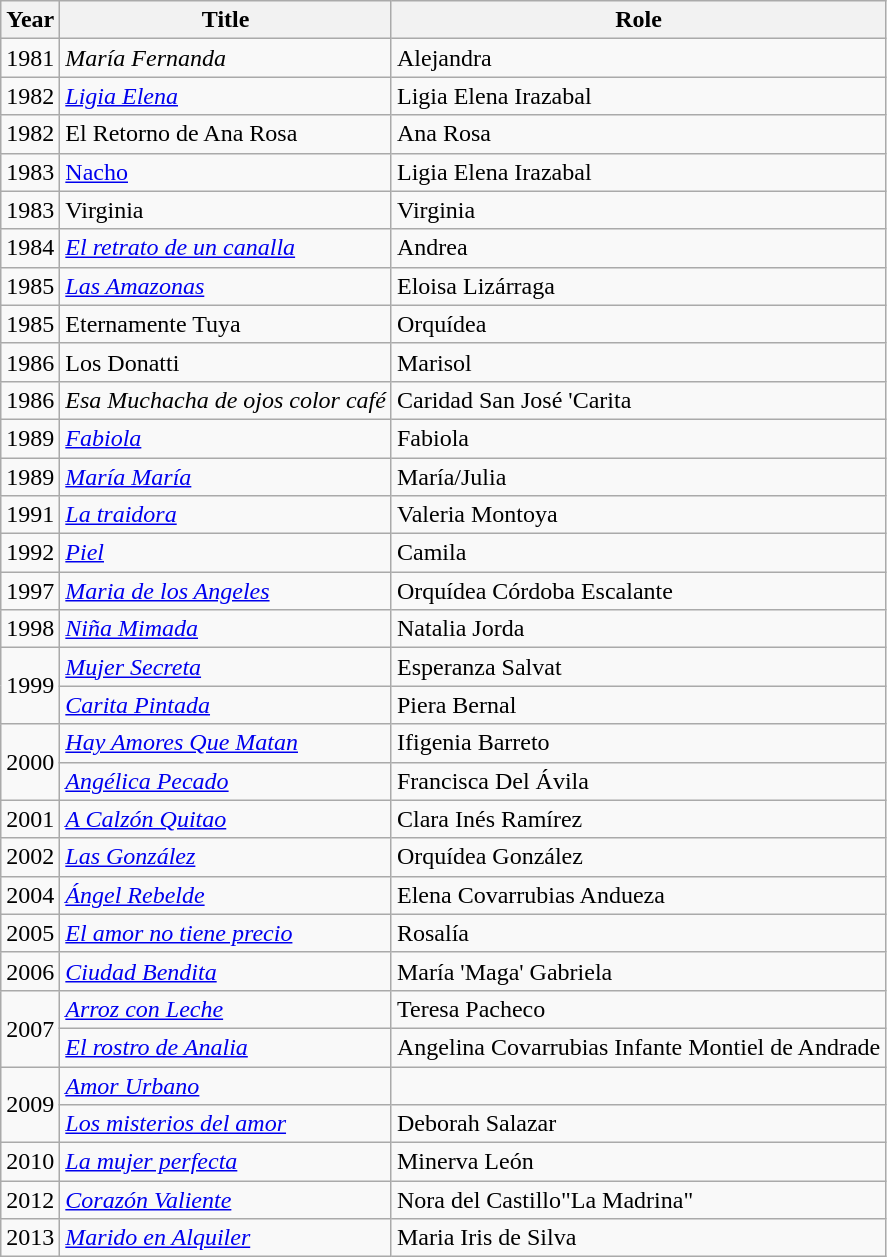<table class="wikitable sortable">
<tr>
<th>Year</th>
<th>Title</th>
<th>Role</th>
</tr>
<tr>
<td>1981</td>
<td><em>María Fernanda</em></td>
<td>Alejandra</td>
</tr>
<tr>
<td>1982</td>
<td><em><a href='#'>Ligia Elena</a></em></td>
<td>Ligia Elena Irazabal</td>
</tr>
<tr>
<td>1982</td>
<td>El Retorno de Ana Rosa</td>
<td>Ana Rosa</td>
</tr>
<tr>
<td>1983</td>
<td><a href='#'>Nacho</a></td>
<td>Ligia Elena Irazabal</td>
</tr>
<tr>
<td>1983</td>
<td>Virginia</td>
<td>Virginia</td>
</tr>
<tr>
<td>1984</td>
<td><em><a href='#'>El retrato de un canalla</a></em></td>
<td>Andrea</td>
</tr>
<tr>
<td>1985</td>
<td><em><a href='#'>Las Amazonas</a></em></td>
<td>Eloisa Lizárraga</td>
</tr>
<tr>
<td>1985</td>
<td>Eternamente Tuya</td>
<td>Orquídea</td>
</tr>
<tr>
<td>1986</td>
<td>Los Donatti</td>
<td>Marisol</td>
</tr>
<tr>
<td>1986</td>
<td><em>Esa Muchacha de ojos color café</em></td>
<td>Caridad San José 'Carita</td>
</tr>
<tr>
<td>1989</td>
<td><em><a href='#'>Fabiola</a></em></td>
<td>Fabiola</td>
</tr>
<tr>
<td>1989</td>
<td><em><a href='#'>María María</a></em></td>
<td>María/Julia</td>
</tr>
<tr>
<td>1991</td>
<td><em><a href='#'>La traidora</a></em></td>
<td>Valeria Montoya</td>
</tr>
<tr>
<td>1992</td>
<td><em><a href='#'>Piel</a></em></td>
<td>Camila</td>
</tr>
<tr>
<td>1997</td>
<td><em><a href='#'>Maria de los Angeles</a></em></td>
<td>Orquídea Córdoba Escalante</td>
</tr>
<tr>
<td>1998</td>
<td><em><a href='#'>Niña Mimada</a></em></td>
<td>Natalia Jorda</td>
</tr>
<tr>
<td rowspan=2>1999</td>
<td><em><a href='#'>Mujer Secreta</a></em></td>
<td>Esperanza Salvat</td>
</tr>
<tr>
<td><em><a href='#'>Carita Pintada</a></em></td>
<td>Piera Bernal</td>
</tr>
<tr>
<td rowspan=2>2000</td>
<td><em><a href='#'>Hay Amores Que Matan</a></em></td>
<td>Ifigenia Barreto</td>
</tr>
<tr>
<td><em><a href='#'>Angélica Pecado</a></em></td>
<td>Francisca Del Ávila</td>
</tr>
<tr>
<td>2001</td>
<td><em><a href='#'>A Calzón Quitao</a></em></td>
<td>Clara Inés Ramírez</td>
</tr>
<tr>
<td>2002</td>
<td><em><a href='#'>Las González</a></em></td>
<td>Orquídea González</td>
</tr>
<tr>
<td>2004</td>
<td><em><a href='#'>Ángel Rebelde</a></em></td>
<td>Elena Covarrubias Andueza</td>
</tr>
<tr>
<td>2005</td>
<td><em><a href='#'>El amor no tiene precio</a></em></td>
<td>Rosalía</td>
</tr>
<tr>
<td>2006</td>
<td><em><a href='#'>Ciudad Bendita</a></em></td>
<td>María 'Maga' Gabriela</td>
</tr>
<tr>
<td rowspan=2>2007</td>
<td><em><a href='#'>Arroz con Leche</a></em></td>
<td>Teresa Pacheco</td>
</tr>
<tr>
<td><em><a href='#'>El rostro de Analia</a></em></td>
<td>Angelina Covarrubias Infante Montiel de Andrade</td>
</tr>
<tr>
<td rowspan=2>2009</td>
<td><em><a href='#'>Amor Urbano</a></em></td>
<td></td>
</tr>
<tr>
<td><em><a href='#'>Los misterios del amor</a></em></td>
<td>Deborah Salazar</td>
</tr>
<tr>
<td>2010</td>
<td><em><a href='#'>La mujer perfecta</a></em></td>
<td>Minerva León</td>
</tr>
<tr>
<td>2012</td>
<td><em><a href='#'>Corazón Valiente</a></em></td>
<td>Nora del Castillo"La Madrina"</td>
</tr>
<tr>
<td>2013</td>
<td><em><a href='#'>Marido en Alquiler</a></em></td>
<td>Maria Iris de Silva</td>
</tr>
</table>
